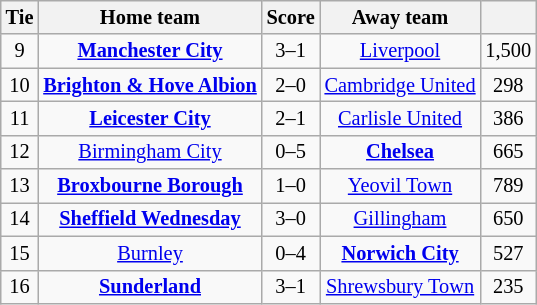<table class="wikitable" style="text-align: center; font-size:85%">
<tr>
<th>Tie</th>
<th>Home team</th>
<th>Score</th>
<th>Away team</th>
<th></th>
</tr>
<tr>
<td>9</td>
<td><strong><a href='#'>Manchester City</a></strong></td>
<td>3–1</td>
<td><a href='#'>Liverpool</a></td>
<td>1,500</td>
</tr>
<tr>
<td>10</td>
<td><strong><a href='#'>Brighton & Hove Albion</a></strong></td>
<td>2–0</td>
<td><a href='#'>Cambridge United</a></td>
<td>298</td>
</tr>
<tr>
<td>11</td>
<td><strong><a href='#'>Leicester City</a></strong></td>
<td>2–1</td>
<td><a href='#'>Carlisle United</a></td>
<td>386</td>
</tr>
<tr>
<td>12</td>
<td><a href='#'>Birmingham City</a></td>
<td>0–5</td>
<td><strong><a href='#'>Chelsea</a></strong></td>
<td>665</td>
</tr>
<tr>
<td>13</td>
<td><strong><a href='#'>Broxbourne Borough</a></strong></td>
<td>1–0</td>
<td><a href='#'>Yeovil Town</a></td>
<td>789</td>
</tr>
<tr>
<td>14</td>
<td><strong><a href='#'>Sheffield Wednesday</a></strong></td>
<td>3–0</td>
<td><a href='#'>Gillingham</a></td>
<td>650</td>
</tr>
<tr>
<td>15</td>
<td><a href='#'>Burnley</a></td>
<td>0–4</td>
<td><strong><a href='#'>Norwich City</a></strong></td>
<td>527</td>
</tr>
<tr>
<td>16</td>
<td><strong><a href='#'>Sunderland</a></strong></td>
<td>3–1</td>
<td><a href='#'>Shrewsbury Town</a></td>
<td>235</td>
</tr>
</table>
